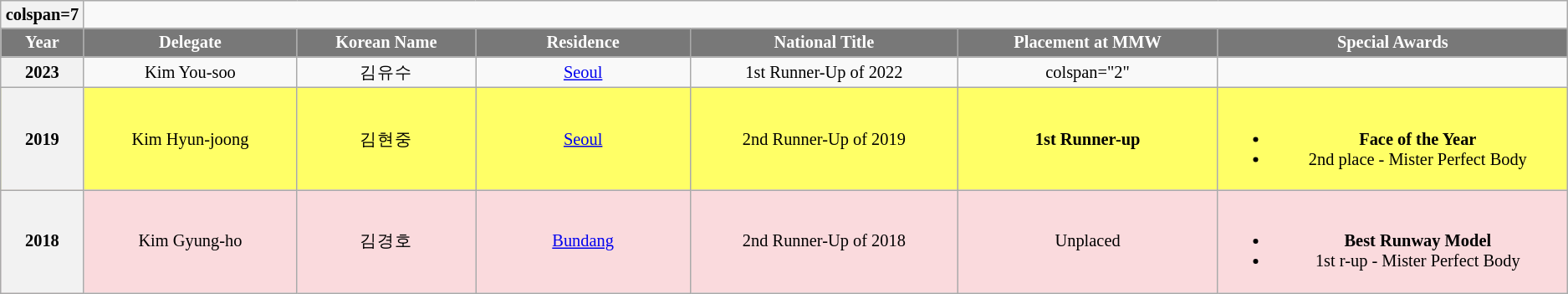<table class="wikitable sortable" style="font-size: 85%; text-align:center">
<tr>
<th>colspan=7 </th>
</tr>
<tr>
<th width="60" style="background-color:#787878;color:#FFFFFF;">Year</th>
<th width="180" style="background-color:#787878;color:#FFFFFF;">Delegate</th>
<th width="150" style="background-color:#787878;color:#FFFFFF;">Korean Name</th>
<th width="180" style="background-color:#787878;color:#FFFFFF;">Residence</th>
<th width="230" style="background-color:#787878;color:#FFFFFF;">National Title</th>
<th width="220" style="background-color:#787878;color:#FFFFFF;">Placement at MMW</th>
<th width="300" style="background-color:#787878;color:#FFFFFF;">Special Awards</th>
</tr>
<tr>
<th>2023</th>
<td>Kim You-soo</td>
<td>김유수</td>
<td><a href='#'>Seoul</a></td>
<td>1st Runner-Up of 2022</td>
<td>colspan="2" </td>
</tr>
<tr style="background-color:#FFFF66;">
<th>2019</th>
<td>Kim Hyun-joong</td>
<td>김현중</td>
<td><a href='#'>Seoul</a></td>
<td>2nd Runner-Up of 2019</td>
<td><strong>1st Runner-up</strong></td>
<td><br><ul><li><strong>Face of the Year</strong></li><li>2nd place - Mister Perfect Body</li></ul></td>
</tr>
<tr style="background-color:#FADADD;: bold">
<th>2018</th>
<td>Kim Gyung-ho</td>
<td>김경호</td>
<td><a href='#'>Bundang</a></td>
<td>2nd Runner-Up of 2018</td>
<td>Unplaced</td>
<td><br><ul><li><strong>Best Runway Model</strong></li><li>1st r-up - Mister Perfect Body</li></ul></td>
</tr>
</table>
